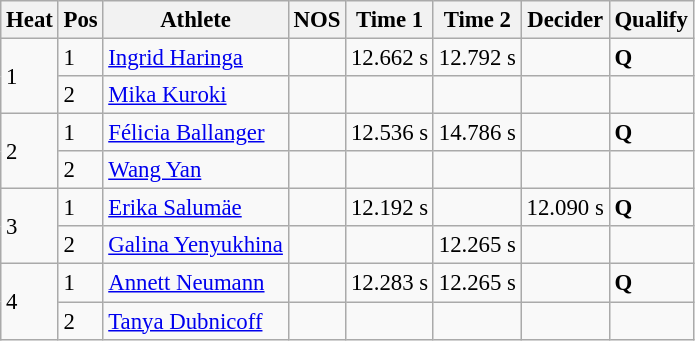<table class="wikitable" style="font-size:95%;">
<tr>
<th>Heat</th>
<th>Pos</th>
<th>Athlete</th>
<th>NOS</th>
<th>Time 1</th>
<th>Time 2</th>
<th>Decider</th>
<th>Qualify</th>
</tr>
<tr>
<td rowspan=2>1</td>
<td>1</td>
<td><a href='#'>Ingrid Haringa</a></td>
<td></td>
<td>12.662 s</td>
<td>12.792 s</td>
<td></td>
<td><strong>Q</strong></td>
</tr>
<tr>
<td>2</td>
<td><a href='#'>Mika Kuroki</a></td>
<td></td>
<td></td>
<td></td>
<td></td>
<td></td>
</tr>
<tr>
<td rowspan=2>2</td>
<td>1</td>
<td><a href='#'>Félicia Ballanger</a></td>
<td></td>
<td>12.536 s</td>
<td>14.786 s</td>
<td></td>
<td><strong>Q</strong></td>
</tr>
<tr>
<td>2</td>
<td><a href='#'>Wang Yan</a></td>
<td></td>
<td></td>
<td></td>
<td></td>
<td></td>
</tr>
<tr>
<td rowspan=2>3</td>
<td>1</td>
<td><a href='#'>Erika Salumäe</a></td>
<td></td>
<td>12.192 s</td>
<td></td>
<td>12.090 s</td>
<td><strong>Q</strong></td>
</tr>
<tr>
<td>2</td>
<td><a href='#'>Galina Yenyukhina</a></td>
<td></td>
<td></td>
<td>12.265 s</td>
<td></td>
<td></td>
</tr>
<tr>
<td rowspan=2>4</td>
<td>1</td>
<td><a href='#'>Annett Neumann</a></td>
<td></td>
<td>12.283 s</td>
<td>12.265 s</td>
<td></td>
<td><strong>Q</strong></td>
</tr>
<tr>
<td>2</td>
<td><a href='#'>Tanya Dubnicoff</a></td>
<td></td>
<td></td>
<td></td>
<td></td>
<td></td>
</tr>
</table>
